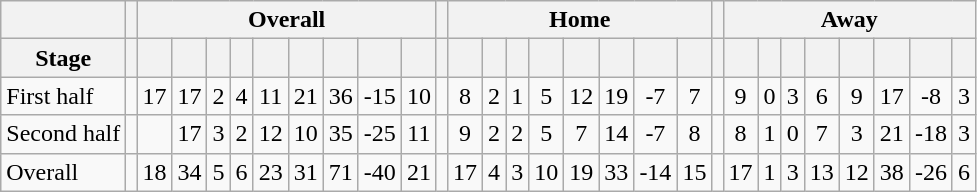<table class="wikitable" style="text-align: center;">
<tr>
<th rawspan=1></th>
<th rawspan=1></th>
<th colspan=9>Overall</th>
<th rawspan=1></th>
<th colspan=8>Home</th>
<th rawspan=1></th>
<th colspan=8>Away</th>
</tr>
<tr>
<th>Stage</th>
<th></th>
<th></th>
<th></th>
<th></th>
<th></th>
<th></th>
<th></th>
<th></th>
<th></th>
<th></th>
<th></th>
<th></th>
<th></th>
<th></th>
<th></th>
<th></th>
<th></th>
<th></th>
<th></th>
<th></th>
<th></th>
<th></th>
<th></th>
<th></th>
<th></th>
<th></th>
<th></th>
<th></th>
</tr>
<tr>
<td align="left">First half</td>
<td></td>
<td>17</td>
<td>17</td>
<td>2</td>
<td>4</td>
<td>11</td>
<td>21</td>
<td>36</td>
<td>-15</td>
<td>10</td>
<td></td>
<td>8</td>
<td>2</td>
<td>1</td>
<td>5</td>
<td>12</td>
<td>19</td>
<td>-7</td>
<td>7</td>
<td></td>
<td>9</td>
<td>0</td>
<td>3</td>
<td>6</td>
<td>9</td>
<td>17</td>
<td>-8</td>
<td>3</td>
</tr>
<tr>
<td align="left">Second half</td>
<td></td>
<td></td>
<td>17</td>
<td>3</td>
<td>2</td>
<td>12</td>
<td>10</td>
<td>35</td>
<td>-25</td>
<td>11</td>
<td></td>
<td>9</td>
<td>2</td>
<td>2</td>
<td>5</td>
<td>7</td>
<td>14</td>
<td>-7</td>
<td>8</td>
<td></td>
<td>8</td>
<td>1</td>
<td>0</td>
<td>7</td>
<td>3</td>
<td>21</td>
<td>-18</td>
<td>3</td>
</tr>
<tr>
<td align="left">Overall</td>
<td></td>
<td>18</td>
<td>34</td>
<td>5</td>
<td>6</td>
<td>23</td>
<td>31</td>
<td>71</td>
<td>-40</td>
<td>21</td>
<td></td>
<td>17</td>
<td>4</td>
<td>3</td>
<td>10</td>
<td>19</td>
<td>33</td>
<td>-14</td>
<td>15</td>
<td></td>
<td>17</td>
<td>1</td>
<td>3</td>
<td>13</td>
<td>12</td>
<td>38</td>
<td>-26</td>
<td>6</td>
</tr>
</table>
